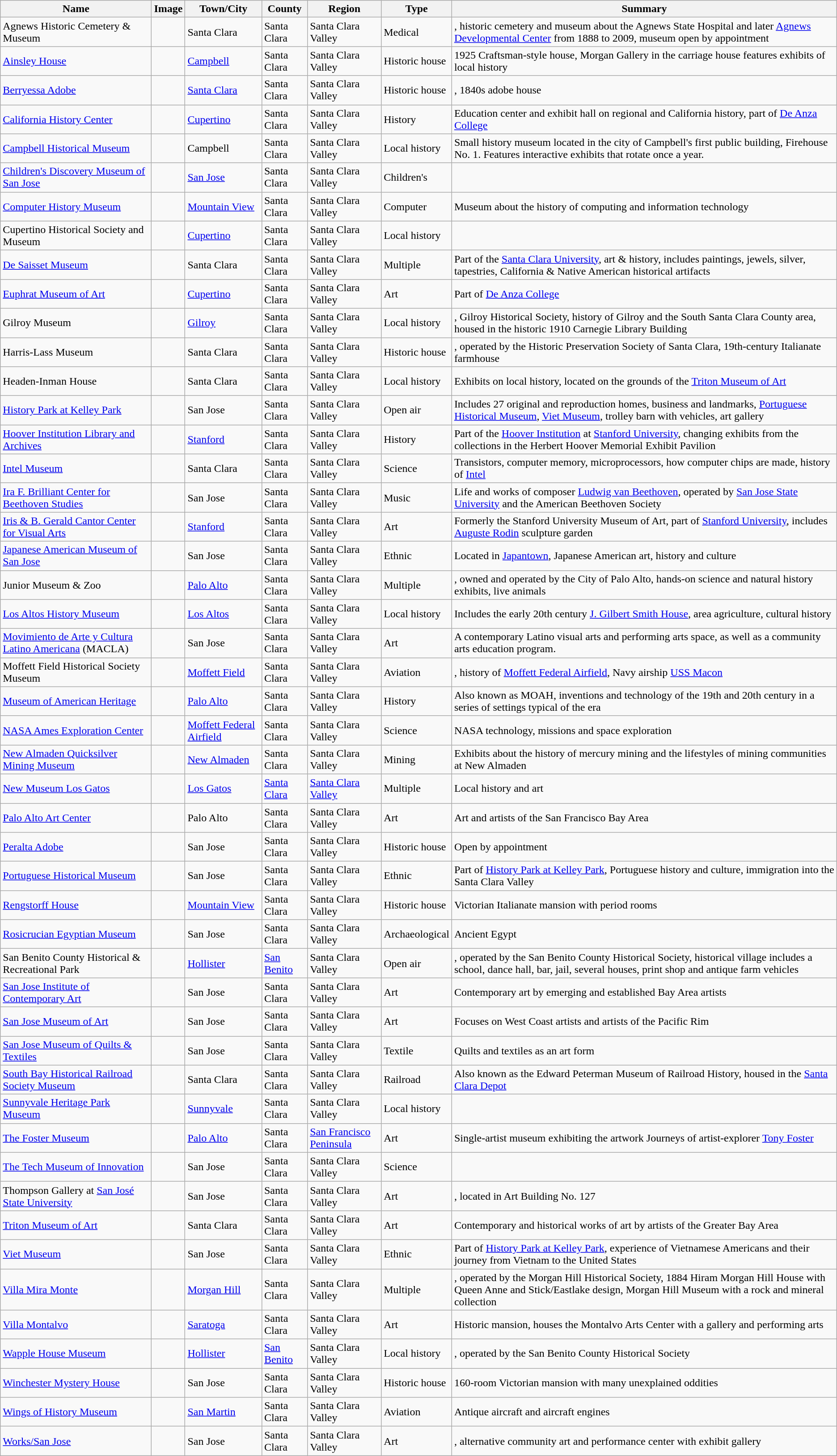<table class="wikitable sortable">
<tr>
<th>Name</th>
<th>Image</th>
<th>Town/City</th>
<th>County</th>
<th>Region</th>
<th>Type</th>
<th>Summary</th>
</tr>
<tr>
<td>Agnews Historic Cemetery & Museum</td>
<td></td>
<td>Santa Clara</td>
<td>Santa Clara</td>
<td>Santa Clara Valley</td>
<td>Medical</td>
<td>, historic cemetery and museum about the Agnews State Hospital and later <a href='#'>Agnews Developmental Center</a> from 1888 to 2009, museum open by appointment</td>
</tr>
<tr>
<td><a href='#'>Ainsley House</a></td>
<td></td>
<td><a href='#'>Campbell</a></td>
<td>Santa Clara</td>
<td>Santa Clara Valley</td>
<td>Historic house</td>
<td>1925 Craftsman-style house, Morgan Gallery in the carriage house features exhibits of local history</td>
</tr>
<tr>
<td><a href='#'>Berryessa Adobe</a></td>
<td></td>
<td><a href='#'>Santa Clara</a></td>
<td>Santa Clara</td>
<td>Santa Clara Valley</td>
<td>Historic house</td>
<td>, 1840s adobe house</td>
</tr>
<tr>
<td><a href='#'>California History Center</a></td>
<td></td>
<td><a href='#'>Cupertino</a></td>
<td>Santa Clara</td>
<td>Santa Clara Valley</td>
<td>History</td>
<td>Education center and exhibit hall on regional and California history, part of <a href='#'>De Anza College</a></td>
</tr>
<tr>
<td><a href='#'>Campbell Historical Museum</a></td>
<td></td>
<td>Campbell</td>
<td>Santa Clara</td>
<td>Santa Clara Valley</td>
<td>Local history</td>
<td>Small history museum located in the city of Campbell's first public building, Firehouse No. 1. Features interactive exhibits that rotate once a year.</td>
</tr>
<tr>
<td><a href='#'>Children's Discovery Museum of San Jose</a></td>
<td></td>
<td><a href='#'>San Jose</a></td>
<td>Santa Clara</td>
<td>Santa Clara Valley</td>
<td>Children's</td>
<td></td>
</tr>
<tr>
<td><a href='#'>Computer History Museum</a></td>
<td></td>
<td><a href='#'>Mountain View</a></td>
<td>Santa Clara</td>
<td>Santa Clara Valley</td>
<td>Computer</td>
<td>Museum about the history of computing and information technology</td>
</tr>
<tr>
<td>Cupertino Historical Society and Museum</td>
<td></td>
<td><a href='#'>Cupertino</a></td>
<td>Santa Clara</td>
<td>Santa Clara Valley</td>
<td>Local history</td>
<td></td>
</tr>
<tr>
<td><a href='#'>De Saisset Museum</a></td>
<td></td>
<td>Santa Clara</td>
<td>Santa Clara</td>
<td>Santa Clara Valley</td>
<td>Multiple</td>
<td>Part of the <a href='#'>Santa Clara University</a>, art & history, includes paintings, jewels, silver, tapestries, California & Native American historical artifacts</td>
</tr>
<tr>
<td><a href='#'>Euphrat Museum of Art</a></td>
<td></td>
<td><a href='#'>Cupertino</a></td>
<td>Santa Clara</td>
<td>Santa Clara Valley</td>
<td>Art</td>
<td>Part of <a href='#'>De Anza College</a></td>
</tr>
<tr>
<td>Gilroy Museum</td>
<td></td>
<td><a href='#'>Gilroy</a></td>
<td>Santa Clara</td>
<td>Santa Clara Valley</td>
<td>Local history</td>
<td>, Gilroy Historical Society, history of Gilroy and the South Santa Clara County area, housed in the historic 1910 Carnegie Library Building</td>
</tr>
<tr>
<td>Harris-Lass Museum</td>
<td></td>
<td>Santa Clara</td>
<td>Santa Clara</td>
<td>Santa Clara Valley</td>
<td>Historic house</td>
<td>, operated by the Historic Preservation Society of Santa Clara, 19th-century Italianate farmhouse</td>
</tr>
<tr>
<td>Headen-Inman House</td>
<td></td>
<td>Santa Clara</td>
<td>Santa Clara</td>
<td>Santa Clara Valley</td>
<td>Local history</td>
<td>Exhibits on local history, located on the grounds of the <a href='#'>Triton Museum of Art</a></td>
</tr>
<tr>
<td><a href='#'>History Park at Kelley Park</a></td>
<td></td>
<td>San Jose</td>
<td>Santa Clara</td>
<td>Santa Clara Valley</td>
<td>Open air</td>
<td>Includes 27 original and reproduction homes, business and landmarks, <a href='#'>Portuguese Historical Museum</a>, <a href='#'>Viet Museum</a>, trolley barn with vehicles, art gallery</td>
</tr>
<tr>
<td><a href='#'>Hoover Institution Library and Archives</a></td>
<td></td>
<td><a href='#'>Stanford</a></td>
<td>Santa Clara</td>
<td>Santa Clara Valley</td>
<td>History</td>
<td>Part of the <a href='#'>Hoover Institution</a> at <a href='#'>Stanford University</a>, changing exhibits from the collections in the Herbert Hoover Memorial Exhibit Pavilion</td>
</tr>
<tr>
<td><a href='#'>Intel Museum</a></td>
<td></td>
<td>Santa Clara</td>
<td>Santa Clara</td>
<td>Santa Clara Valley</td>
<td>Science</td>
<td>Transistors, computer memory, microprocessors, how computer chips are made, history of <a href='#'>Intel</a></td>
</tr>
<tr>
<td><a href='#'>Ira F. Brilliant Center for Beethoven Studies</a></td>
<td></td>
<td>San Jose</td>
<td>Santa Clara</td>
<td>Santa Clara Valley</td>
<td>Music</td>
<td>Life and works of composer <a href='#'>Ludwig van Beethoven</a>, operated by <a href='#'>San Jose State University</a> and the American Beethoven Society</td>
</tr>
<tr>
<td><a href='#'>Iris & B. Gerald Cantor Center for Visual Arts</a></td>
<td></td>
<td><a href='#'>Stanford</a></td>
<td>Santa Clara</td>
<td>Santa Clara Valley</td>
<td>Art</td>
<td>Formerly the Stanford University Museum of Art, part of <a href='#'>Stanford University</a>, includes <a href='#'>Auguste Rodin</a> sculpture garden</td>
</tr>
<tr>
<td><a href='#'>Japanese American Museum of San Jose</a></td>
<td></td>
<td>San Jose</td>
<td>Santa Clara</td>
<td>Santa Clara Valley</td>
<td>Ethnic</td>
<td>Located in <a href='#'>Japantown</a>, Japanese American art, history and culture</td>
</tr>
<tr>
<td>Junior Museum & Zoo</td>
<td></td>
<td><a href='#'>Palo Alto</a></td>
<td>Santa Clara</td>
<td>Santa Clara Valley</td>
<td>Multiple</td>
<td>, owned and operated by the City of Palo Alto, hands-on science and natural history exhibits, live animals</td>
</tr>
<tr>
<td><a href='#'>Los Altos History Museum</a></td>
<td></td>
<td><a href='#'>Los Altos</a></td>
<td>Santa Clara</td>
<td>Santa Clara Valley</td>
<td>Local history</td>
<td>Includes the early 20th century <a href='#'>J. Gilbert Smith House</a>, area agriculture, cultural history</td>
</tr>
<tr>
<td><a href='#'>Movimiento de Arte y Cultura Latino Americana</a> (MACLA)</td>
<td></td>
<td>San Jose</td>
<td>Santa Clara</td>
<td>Santa Clara Valley</td>
<td>Art</td>
<td>A contemporary Latino visual arts and performing arts space, as well as a community arts education program.</td>
</tr>
<tr>
<td>Moffett Field Historical Society Museum</td>
<td></td>
<td><a href='#'>Moffett Field</a></td>
<td>Santa Clara</td>
<td>Santa Clara Valley</td>
<td>Aviation</td>
<td>, history of <a href='#'>Moffett Federal Airfield</a>, Navy airship <a href='#'>USS Macon</a></td>
</tr>
<tr>
<td><a href='#'>Museum of American Heritage</a></td>
<td></td>
<td><a href='#'>Palo Alto</a></td>
<td>Santa Clara</td>
<td>Santa Clara Valley</td>
<td>History</td>
<td>Also known as MOAH, inventions and technology of the 19th and 20th century in a series of settings typical of the era</td>
</tr>
<tr>
<td><a href='#'>NASA Ames Exploration Center</a></td>
<td></td>
<td><a href='#'>Moffett Federal Airfield</a></td>
<td>Santa Clara</td>
<td>Santa Clara Valley</td>
<td>Science</td>
<td>NASA technology, missions and space exploration</td>
</tr>
<tr>
<td><a href='#'>New Almaden Quicksilver Mining Museum</a></td>
<td></td>
<td><a href='#'>New Almaden</a></td>
<td>Santa Clara</td>
<td>Santa Clara Valley</td>
<td>Mining</td>
<td>Exhibits about the history of mercury mining and the lifestyles of mining communities at New Almaden</td>
</tr>
<tr>
<td><a href='#'>New Museum Los Gatos</a></td>
<td></td>
<td><a href='#'>Los Gatos</a></td>
<td><a href='#'>Santa Clara</a></td>
<td><a href='#'>Santa Clara Valley</a></td>
<td>Multiple</td>
<td>Local history and art</td>
</tr>
<tr>
<td><a href='#'>Palo Alto Art Center</a></td>
<td></td>
<td>Palo Alto</td>
<td>Santa Clara</td>
<td>Santa Clara Valley</td>
<td>Art</td>
<td>Art and artists of the San Francisco Bay Area</td>
</tr>
<tr>
<td><a href='#'>Peralta Adobe</a></td>
<td></td>
<td>San Jose</td>
<td>Santa Clara</td>
<td>Santa Clara Valley</td>
<td>Historic house</td>
<td>Open by appointment</td>
</tr>
<tr>
<td><a href='#'>Portuguese Historical Museum</a></td>
<td></td>
<td>San Jose</td>
<td>Santa Clara</td>
<td>Santa Clara Valley</td>
<td>Ethnic</td>
<td>Part of <a href='#'>History Park at Kelley Park</a>, Portuguese history and culture, immigration into the Santa Clara Valley</td>
</tr>
<tr>
<td><a href='#'>Rengstorff House</a></td>
<td></td>
<td><a href='#'>Mountain View</a></td>
<td>Santa Clara</td>
<td>Santa Clara Valley</td>
<td>Historic house</td>
<td>Victorian Italianate mansion with period rooms</td>
</tr>
<tr>
<td><a href='#'>Rosicrucian Egyptian Museum</a></td>
<td></td>
<td>San Jose</td>
<td>Santa Clara</td>
<td>Santa Clara Valley</td>
<td>Archaeological</td>
<td>Ancient Egypt</td>
</tr>
<tr>
<td>San Benito County Historical & Recreational Park</td>
<td></td>
<td><a href='#'>Hollister</a></td>
<td><a href='#'>San Benito</a></td>
<td>Santa Clara Valley</td>
<td>Open air</td>
<td>, operated by the San Benito County Historical Society, historical village includes a school, dance hall, bar, jail, several houses, print shop and antique farm vehicles</td>
</tr>
<tr>
<td><a href='#'>San Jose Institute of Contemporary Art</a></td>
<td></td>
<td>San Jose</td>
<td>Santa Clara</td>
<td>Santa Clara Valley</td>
<td>Art</td>
<td>Contemporary art by emerging and established Bay Area artists</td>
</tr>
<tr>
<td><a href='#'>San Jose Museum of Art</a></td>
<td></td>
<td>San Jose</td>
<td>Santa Clara</td>
<td>Santa Clara Valley</td>
<td>Art</td>
<td>Focuses on West Coast artists and artists of the Pacific Rim</td>
</tr>
<tr>
<td><a href='#'>San Jose Museum of Quilts & Textiles</a></td>
<td></td>
<td>San Jose</td>
<td>Santa Clara</td>
<td>Santa Clara Valley</td>
<td>Textile</td>
<td>Quilts and textiles as an art form</td>
</tr>
<tr>
<td><a href='#'>South Bay Historical Railroad Society Museum</a></td>
<td></td>
<td>Santa Clara</td>
<td>Santa Clara</td>
<td>Santa Clara Valley</td>
<td>Railroad</td>
<td>Also known as the Edward Peterman Museum of Railroad History, housed in the <a href='#'>Santa Clara Depot</a></td>
</tr>
<tr>
<td><a href='#'>Sunnyvale Heritage Park Museum</a></td>
<td></td>
<td><a href='#'>Sunnyvale</a></td>
<td>Santa Clara</td>
<td>Santa Clara Valley</td>
<td>Local history</td>
<td></td>
</tr>
<tr>
<td><a href='#'>The Foster Museum</a></td>
<td></td>
<td><a href='#'>Palo Alto</a></td>
<td>Santa Clara</td>
<td><a href='#'>San Francisco Peninsula</a></td>
<td>Art</td>
<td> Single-artist museum exhibiting the artwork Journeys of artist-explorer <a href='#'>Tony Foster</a></td>
</tr>
<tr>
<td><a href='#'>The Tech Museum of Innovation</a></td>
<td></td>
<td>San Jose</td>
<td>Santa Clara</td>
<td>Santa Clara Valley</td>
<td>Science</td>
<td></td>
</tr>
<tr>
<td>Thompson Gallery at <a href='#'>San José State University</a></td>
<td></td>
<td>San Jose</td>
<td>Santa Clara</td>
<td>Santa Clara Valley</td>
<td>Art</td>
<td>, located in Art Building No. 127</td>
</tr>
<tr>
<td><a href='#'>Triton Museum of Art</a></td>
<td></td>
<td>Santa Clara</td>
<td>Santa Clara</td>
<td>Santa Clara Valley</td>
<td>Art</td>
<td>Contemporary and historical works of art by artists of the Greater Bay Area</td>
</tr>
<tr>
<td><a href='#'>Viet Museum</a></td>
<td></td>
<td>San Jose</td>
<td>Santa Clara</td>
<td>Santa Clara Valley</td>
<td>Ethnic</td>
<td>Part of <a href='#'>History Park at Kelley Park</a>, experience of Vietnamese Americans and their journey from Vietnam to the United States</td>
</tr>
<tr>
<td><a href='#'>Villa Mira Monte</a></td>
<td></td>
<td><a href='#'>Morgan Hill</a></td>
<td>Santa Clara</td>
<td>Santa Clara Valley</td>
<td>Multiple</td>
<td>, operated by the Morgan Hill Historical Society, 1884 Hiram Morgan Hill House with Queen Anne and Stick/Eastlake design, Morgan Hill Museum with a rock and mineral collection</td>
</tr>
<tr>
<td><a href='#'>Villa Montalvo</a></td>
<td></td>
<td><a href='#'>Saratoga</a></td>
<td>Santa Clara</td>
<td>Santa Clara Valley</td>
<td>Art</td>
<td>Historic mansion, houses the Montalvo Arts Center with a gallery and performing arts</td>
</tr>
<tr>
<td><a href='#'>Wapple House Museum</a></td>
<td></td>
<td><a href='#'>Hollister</a></td>
<td><a href='#'>San Benito</a></td>
<td>Santa Clara Valley</td>
<td>Local history</td>
<td>, operated by the San Benito County Historical Society</td>
</tr>
<tr>
<td><a href='#'>Winchester Mystery House</a></td>
<td></td>
<td>San Jose</td>
<td>Santa Clara</td>
<td>Santa Clara Valley</td>
<td>Historic house</td>
<td>160-room Victorian mansion with many unexplained oddities</td>
</tr>
<tr>
<td><a href='#'>Wings of History Museum</a></td>
<td></td>
<td><a href='#'>San Martin</a></td>
<td>Santa Clara</td>
<td>Santa Clara Valley</td>
<td>Aviation</td>
<td>Antique aircraft and aircraft engines</td>
</tr>
<tr>
<td><a href='#'>Works/San Jose</a></td>
<td></td>
<td>San Jose</td>
<td>Santa Clara</td>
<td>Santa Clara Valley</td>
<td>Art</td>
<td>, alternative community art and performance center with exhibit gallery</td>
</tr>
</table>
